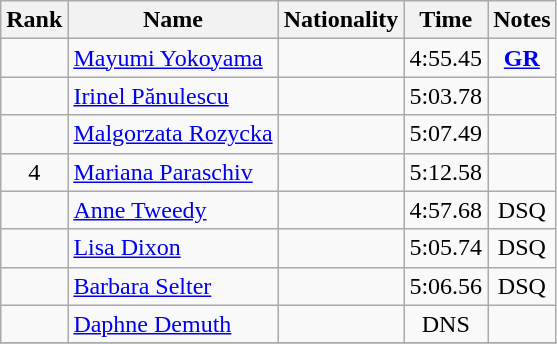<table class="wikitable sortable" style="text-align:center">
<tr>
<th>Rank</th>
<th>Name</th>
<th>Nationality</th>
<th>Time</th>
<th>Notes</th>
</tr>
<tr>
<td></td>
<td align="left"><a href='#'>Mayumi Yokoyama</a></td>
<td align="left"></td>
<td>4:55.45</td>
<td><strong><a href='#'>GR</a></strong></td>
</tr>
<tr>
<td></td>
<td align="left"><a href='#'>Irinel Pănulescu</a></td>
<td align="left"></td>
<td>5:03.78</td>
<td></td>
</tr>
<tr>
<td></td>
<td align="left"><a href='#'>Malgorzata Rozycka</a></td>
<td align="left"></td>
<td>5:07.49</td>
<td></td>
</tr>
<tr>
<td>4</td>
<td align="left"><a href='#'>Mariana Paraschiv</a></td>
<td align="left"></td>
<td>5:12.58</td>
<td></td>
</tr>
<tr>
<td></td>
<td align="left"><a href='#'>Anne Tweedy</a></td>
<td align="left"></td>
<td>4:57.68</td>
<td>DSQ</td>
</tr>
<tr>
<td></td>
<td align="left"><a href='#'>Lisa Dixon</a></td>
<td align="left"></td>
<td>5:05.74</td>
<td>DSQ</td>
</tr>
<tr>
<td></td>
<td align="left"><a href='#'>Barbara Selter</a></td>
<td align="left"></td>
<td>5:06.56</td>
<td>DSQ</td>
</tr>
<tr>
<td></td>
<td align="left"><a href='#'>Daphne Demuth</a></td>
<td align="left"></td>
<td>DNS</td>
<td></td>
</tr>
<tr>
</tr>
</table>
